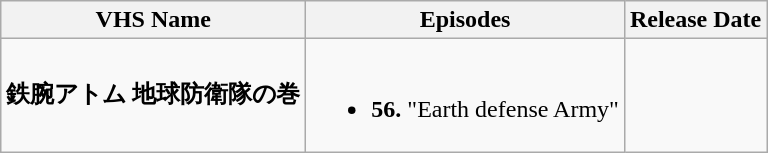<table class="wikitable">
<tr>
<th><strong>VHS Name</strong></th>
<th><strong>Episodes</strong></th>
<th><strong>Release Date</strong></th>
</tr>
<tr>
<td><strong>鉄腕アトム 地球防衛隊の巻</strong></td>
<td><br><ul><li><strong>56.</strong> "Earth defense Army"</li></ul></td>
<td></td>
</tr>
</table>
